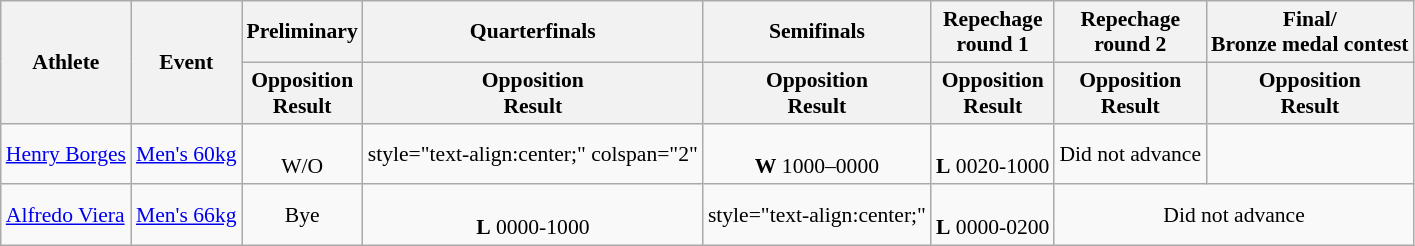<table class=wikitable style="font-size:90%">
<tr>
<th rowspan="2">Athlete</th>
<th rowspan="2">Event</th>
<th>Preliminary</th>
<th>Quarterfinals</th>
<th>Semifinals</th>
<th>Repechage <br>round 1</th>
<th>Repechage <br>round 2</th>
<th>Final/<br>Bronze medal contest</th>
</tr>
<tr>
<th>Opposition<br>Result</th>
<th>Opposition<br>Result</th>
<th>Opposition<br>Result</th>
<th>Opposition<br>Result</th>
<th>Opposition<br>Result</th>
<th>Opposition<br>Result</th>
</tr>
<tr>
<td><a href='#'>Henry Borges</a></td>
<td style="text-align:center;"><a href='#'>Men's 60kg</a></td>
<td style="text-align:center;"><br> W/O</td>
<td>style="text-align:center;" colspan="2" </td>
<td style="text-align:center;"><br> <strong>W</strong> 1000–0000</td>
<td style="text-align:center;"><br> <strong>L</strong> 0020-1000</td>
<td style="text-align:center;">Did not advance</td>
</tr>
<tr>
<td><a href='#'>Alfredo Viera</a></td>
<td style="text-align:center;"><a href='#'>Men's 66kg</a></td>
<td style="text-align:center;">Bye</td>
<td style="text-align:center;"><br> <strong>L</strong> 0000-1000</td>
<td>style="text-align:center;" </td>
<td style="text-align:center;"><br> <strong>L</strong> 0000-0200</td>
<td style="text-align:center;" colspan="2">Did not advance</td>
</tr>
</table>
